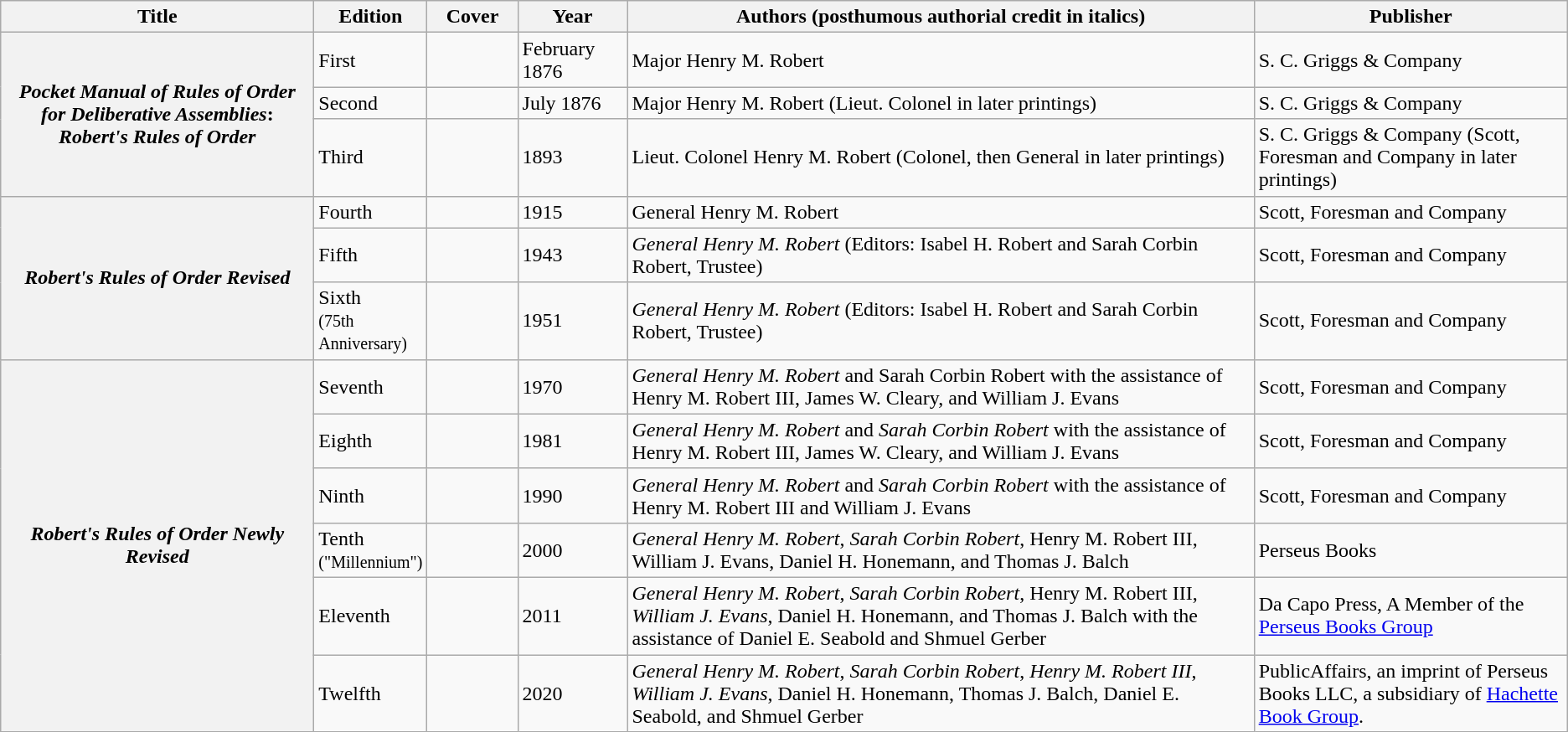<table class="wikitable">
<tr>
<th style="width: 20%;">Title</th>
<th style="width: 7%;">Edition</th>
<th>Cover</th>
<th style="width: 7%;">Year</th>
<th style="width: 40%;">Authors (posthumous authorial credit in italics)</th>
<th style="width: 20%;">Publisher</th>
</tr>
<tr>
<th rowspan="3" style="width: 20%;"><em>Pocket Manual of Rules of Order for Deliberative Assemblies</em>:<br><em>Robert's Rules of Order</em></th>
<td>First</td>
<td></td>
<td>February 1876</td>
<td>Major Henry M. Robert</td>
<td>S. C. Griggs & Company</td>
</tr>
<tr>
<td>Second</td>
<td></td>
<td>July 1876</td>
<td>Major Henry M. Robert (Lieut. Colonel in later printings)</td>
<td>S. C. Griggs & Company</td>
</tr>
<tr>
<td>Third</td>
<td></td>
<td>1893</td>
<td>Lieut. Colonel Henry M. Robert (Colonel, then General in later printings)</td>
<td>S. C. Griggs & Company (Scott, Foresman and Company in later printings)</td>
</tr>
<tr>
<th rowspan="3"><em>Robert's Rules of Order Revised</em></th>
<td>Fourth</td>
<td></td>
<td>1915</td>
<td>General Henry M. Robert</td>
<td>Scott, Foresman and Company</td>
</tr>
<tr>
<td>Fifth</td>
<td></td>
<td>1943</td>
<td><em>General Henry M. Robert</em> (Editors: Isabel H. Robert and Sarah Corbin Robert, Trustee)</td>
<td>Scott, Foresman and Company</td>
</tr>
<tr>
<td>Sixth<br><small>(75th Anniversary)</small></td>
<td></td>
<td>1951</td>
<td><em>General Henry M. Robert</em> (Editors: Isabel H. Robert and Sarah Corbin Robert, Trustee)</td>
<td>Scott, Foresman and Company</td>
</tr>
<tr>
<th rowspan="6"><em>Robert's Rules of Order Newly Revised</em></th>
<td>Seventh</td>
<td></td>
<td>1970</td>
<td><em>General Henry M. Robert</em> and Sarah Corbin Robert with the assistance of Henry M. Robert III, James W. Cleary, and William J. Evans</td>
<td>Scott, Foresman and Company</td>
</tr>
<tr>
<td>Eighth</td>
<td></td>
<td>1981</td>
<td><em>General Henry M. Robert</em> and <em>Sarah Corbin Robert</em> with the assistance of Henry M. Robert III, James W. Cleary, and William J. Evans</td>
<td>Scott, Foresman and Company</td>
</tr>
<tr>
<td>Ninth</td>
<td></td>
<td>1990</td>
<td><em>General Henry M. Robert</em> and <em>Sarah Corbin Robert</em> with the assistance of Henry M. Robert III and William J. Evans</td>
<td>Scott, Foresman and Company</td>
</tr>
<tr>
<td>Tenth<br><small>("Millennium")</small></td>
<td></td>
<td>2000</td>
<td><em>General Henry M. Robert</em>, <em>Sarah Corbin Robert</em>, Henry M. Robert III, William J. Evans, Daniel H. Honemann, and Thomas J. Balch</td>
<td>Perseus Books</td>
</tr>
<tr>
<td>Eleventh</td>
<td></td>
<td>2011</td>
<td><em>General Henry M. Robert</em>, <em>Sarah Corbin Robert</em>, Henry M. Robert III, <em>William J. Evans</em>, Daniel H. Honemann, and Thomas J. Balch with the assistance of Daniel E. Seabold and Shmuel Gerber</td>
<td>Da Capo Press, A Member of the <a href='#'>Perseus Books Group</a></td>
</tr>
<tr>
<td>Twelfth</td>
<td></td>
<td>2020</td>
<td><em>General Henry M. Robert</em>, <em>Sarah Corbin Robert</em>, <em>Henry M. Robert III</em>, <em>William J. Evans</em>, Daniel H. Honemann, Thomas J. Balch, Daniel E. Seabold, and Shmuel Gerber</td>
<td>PublicAffairs, an imprint of Perseus Books LLC, a subsidiary of <a href='#'>Hachette Book Group</a>.</td>
</tr>
</table>
